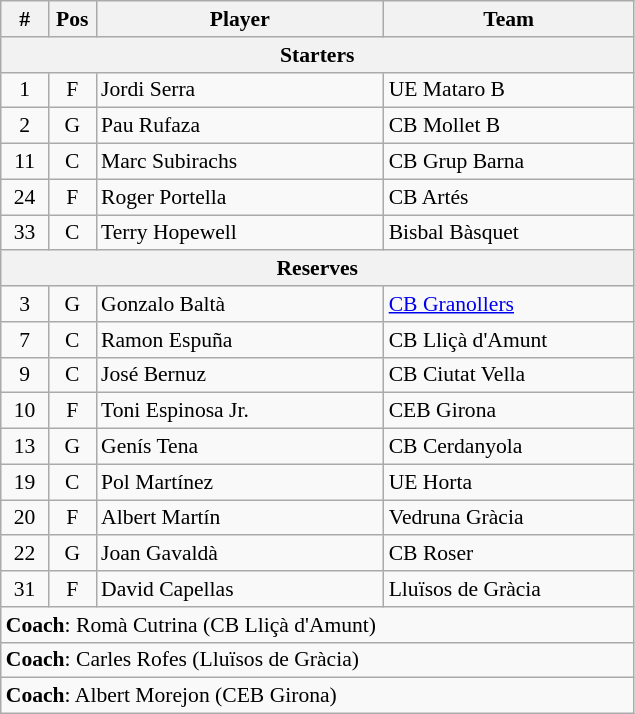<table class="wikitable" style="text-align:center; font-size:90%;">
<tr>
<th scope="col" style="width:25px;">#</th>
<th scope="col" style="width:25px;">Pos</th>
<th scope="col" style="width:185px;">Player</th>
<th scope="col" style="width:160px;">Team</th>
</tr>
<tr>
<th scope="col" colspan="5">Starters</th>
</tr>
<tr>
<td>1</td>
<td>F</td>
<td style="text-align:left">Jordi Serra</td>
<td style="text-align:left">UE Mataro B</td>
</tr>
<tr>
<td>2</td>
<td>G</td>
<td style="text-align:left">Pau Rufaza</td>
<td style="text-align:left">CB Mollet B</td>
</tr>
<tr>
<td>11</td>
<td>C</td>
<td style="text-align:left">Marc Subirachs</td>
<td style="text-align:left">CB Grup Barna</td>
</tr>
<tr>
<td>24</td>
<td>F</td>
<td style="text-align:left">Roger Portella</td>
<td style="text-align:left">CB Artés</td>
</tr>
<tr>
<td>33</td>
<td>C</td>
<td style="text-align:left">Terry Hopewell</td>
<td style="text-align:left">Bisbal Bàsquet</td>
</tr>
<tr>
<th scope="col" colspan="5">Reserves</th>
</tr>
<tr>
<td>3</td>
<td>G</td>
<td style="text-align:left">Gonzalo Baltà</td>
<td style="text-align:left"><a href='#'>CB Granollers</a></td>
</tr>
<tr>
<td>7</td>
<td>C</td>
<td style="text-align:left">Ramon Espuña</td>
<td style="text-align:left">CB Lliçà d'Amunt</td>
</tr>
<tr>
<td>9</td>
<td>C</td>
<td style="text-align:left">José Bernuz</td>
<td style="text-align:left">CB Ciutat Vella</td>
</tr>
<tr>
<td>10</td>
<td>F</td>
<td style="text-align:left">Toni Espinosa Jr.</td>
<td style="text-align:left">CEB Girona</td>
</tr>
<tr>
<td>13</td>
<td>G</td>
<td style="text-align:left">Genís Tena</td>
<td style="text-align:left">CB Cerdanyola</td>
</tr>
<tr>
<td>19</td>
<td>C</td>
<td style="text-align:left">Pol Martínez</td>
<td style="text-align:left">UE Horta</td>
</tr>
<tr>
<td>20</td>
<td>F</td>
<td style="text-align:left">Albert Martín</td>
<td style="text-align:left">Vedruna Gràcia</td>
</tr>
<tr>
<td>22</td>
<td>G</td>
<td style="text-align:left">Joan Gavaldà</td>
<td style="text-align:left">CB Roser</td>
</tr>
<tr>
<td>31</td>
<td>F</td>
<td style="text-align:left">David Capellas</td>
<td style="text-align:left">Lluïsos de Gràcia</td>
</tr>
<tr>
<td style="text-align:left" colspan="5"><strong>Coach</strong>: Romà Cutrina (CB Lliçà d'Amunt)</td>
</tr>
<tr>
<td style="text-align:left" colspan="5"><strong>Coach</strong>: Carles Rofes (Lluïsos de Gràcia)</td>
</tr>
<tr>
<td style="text-align:left" colspan="5"><strong>Coach</strong>: Albert Morejon (CEB Girona)</td>
</tr>
</table>
